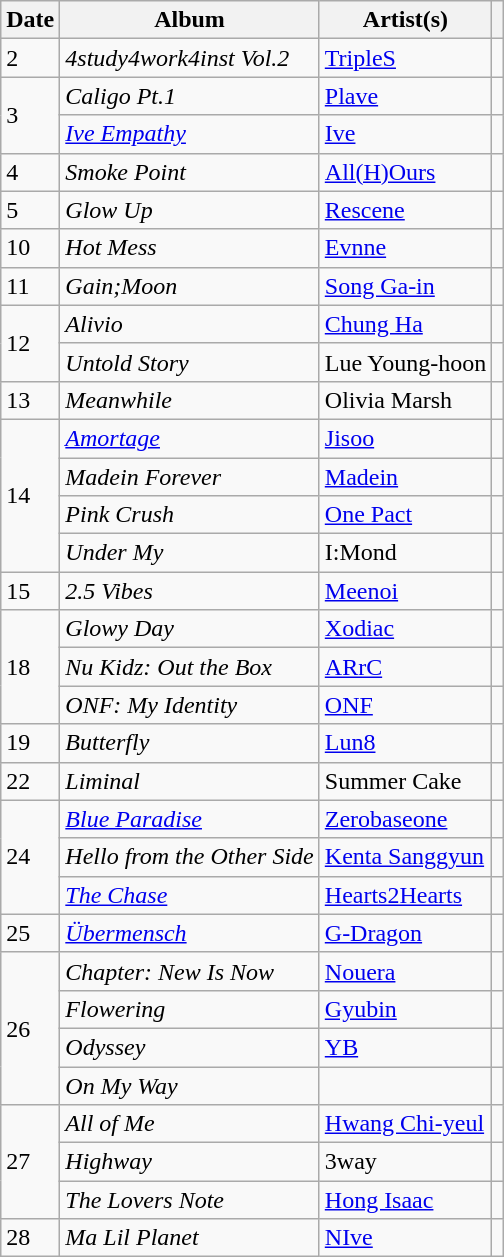<table class="wikitable">
<tr>
<th>Date</th>
<th>Album</th>
<th>Artist(s)</th>
<th></th>
</tr>
<tr>
<td>2</td>
<td><em>4study4work4inst Vol.2</em></td>
<td><a href='#'>TripleS</a></td>
<td style="text-align:center"></td>
</tr>
<tr>
<td rowspan="2">3</td>
<td><em>Caligo Pt.1</em></td>
<td><a href='#'>Plave</a></td>
<td style="text-align:center"></td>
</tr>
<tr>
<td><em><a href='#'>Ive Empathy</a></em></td>
<td><a href='#'>Ive</a></td>
<td style="text-align:center"></td>
</tr>
<tr>
<td>4</td>
<td><em>Smoke Point</em></td>
<td><a href='#'>All(H)Ours</a></td>
<td style="text-align:center"></td>
</tr>
<tr>
<td>5</td>
<td><em>Glow Up</em></td>
<td><a href='#'>Rescene</a></td>
<td style="text-align:center"></td>
</tr>
<tr>
<td>10</td>
<td><em>Hot Mess</em></td>
<td><a href='#'>Evnne</a></td>
<td style="text-align:center"></td>
</tr>
<tr>
<td>11</td>
<td><em>Gain;Moon</em></td>
<td><a href='#'>Song Ga-in</a></td>
<td style="text-align:center"></td>
</tr>
<tr>
<td rowspan="2">12</td>
<td><em>Alivio</em></td>
<td><a href='#'>Chung Ha</a></td>
<td style="text-align:center"></td>
</tr>
<tr>
<td><em>Untold Story</em></td>
<td>Lue Young-hoon</td>
<td style="text-align:center"></td>
</tr>
<tr>
<td>13</td>
<td><em>Meanwhile</em></td>
<td>Olivia Marsh</td>
<td style="text-align:center"></td>
</tr>
<tr>
<td rowspan="4">14</td>
<td><em><a href='#'>Amortage</a></em></td>
<td><a href='#'>Jisoo</a></td>
<td style="text-align:center"></td>
</tr>
<tr>
<td><em>Madein Forever</em></td>
<td><a href='#'>Madein</a></td>
<td style="text-align:center"></td>
</tr>
<tr>
<td><em>Pink Crush</em></td>
<td><a href='#'>One Pact</a></td>
<td style="text-align:center"></td>
</tr>
<tr>
<td><em>Under My</em></td>
<td>I:Mond</td>
<td style="text-align:center"></td>
</tr>
<tr>
<td>15</td>
<td><em>2.5 Vibes</em></td>
<td><a href='#'>Meenoi</a></td>
<td style="text-align:center"></td>
</tr>
<tr>
<td rowspan="3">18</td>
<td><em>Glowy Day</em></td>
<td><a href='#'>Xodiac</a></td>
<td style="text-align:center"></td>
</tr>
<tr>
<td><em>Nu Kidz: Out the Box</em></td>
<td><a href='#'>ARrC</a></td>
<td style="text-align:center"></td>
</tr>
<tr>
<td><em>ONF: My Identity</em></td>
<td><a href='#'>ONF</a></td>
<td style="text-align:center"></td>
</tr>
<tr>
<td>19</td>
<td><em>Butterfly</em></td>
<td><a href='#'>Lun8</a></td>
<td style="text-align:center"></td>
</tr>
<tr>
<td>22</td>
<td><em>Liminal</em></td>
<td>Summer Cake</td>
<td style="text-align:center"></td>
</tr>
<tr>
<td rowspan="3">24</td>
<td><em><a href='#'>Blue Paradise</a></em></td>
<td><a href='#'>Zerobaseone</a></td>
<td style="text-align:center"></td>
</tr>
<tr>
<td><em>Hello from the Other Side</em></td>
<td><a href='#'>Kenta Sanggyun</a></td>
<td style="text-align:center"></td>
</tr>
<tr>
<td><em><a href='#'>The Chase</a></em></td>
<td><a href='#'>Hearts2Hearts</a></td>
<td style="text-align:center"></td>
</tr>
<tr>
<td>25</td>
<td><em><a href='#'>Übermensch</a></em></td>
<td><a href='#'>G-Dragon</a></td>
<td style="text-align:center"></td>
</tr>
<tr>
<td rowspan="4">26</td>
<td><em>Chapter: New Is Now</em></td>
<td><a href='#'>Nouera</a></td>
<td style="text-align:center"></td>
</tr>
<tr>
<td><em>Flowering</em></td>
<td><a href='#'>Gyubin</a></td>
<td style="text-align:center"></td>
</tr>
<tr>
<td><em>Odyssey</em></td>
<td><a href='#'>YB</a></td>
<td style="text-align:center"></td>
</tr>
<tr>
<td><em>On My Way</em></td>
<td></td>
<td style="text-align:center"></td>
</tr>
<tr>
<td rowspan="3">27</td>
<td><em>All of Me</em></td>
<td><a href='#'>Hwang Chi-yeul</a></td>
<td style="text-align:center"></td>
</tr>
<tr>
<td><em>Highway</em></td>
<td>3way</td>
<td style="text-align:center"></td>
</tr>
<tr>
<td><em>The Lovers Note</em></td>
<td><a href='#'>Hong Isaac</a></td>
<td style="text-align:center"></td>
</tr>
<tr>
<td>28</td>
<td><em>Ma Lil Planet</em></td>
<td><a href='#'>NIve</a></td>
<td style="text-align:center"></td>
</tr>
</table>
